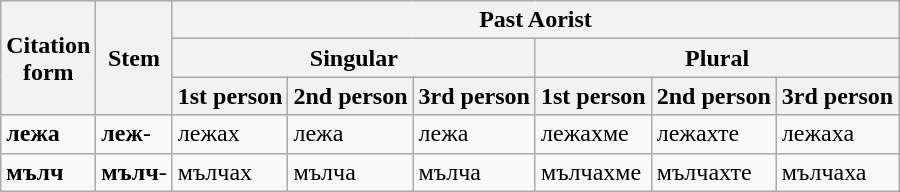<table class="wikitable">
<tr>
<th rowspan="3">Citation<br>form</th>
<th rowspan="3">Stem</th>
<th colspan="6">Past Aorist</th>
</tr>
<tr>
<th colspan="3">Singular</th>
<th colspan="3">Plural</th>
</tr>
<tr>
<th><strong>1st person</strong></th>
<th><strong>2nd person</strong></th>
<th><strong>3rd person</strong></th>
<th><strong>1st person</strong></th>
<th><strong>2nd person</strong></th>
<th><strong>3rd person</strong></th>
</tr>
<tr>
<td><strong>лежа</strong> <br></td>
<td><strong>леж</strong>- <br></td>
<td>леж<span>а</span><span>х</span> <br></td>
<td>леж<span>а</span> <br></td>
<td>леж<span>а</span> <br></td>
<td>леж<span>а</span><span>хме</span> <br></td>
<td>леж<span>а</span><span>хте</span> <br></td>
<td>леж<span>а</span><span>ха</span> <br></td>
</tr>
<tr>
<td><strong>мълч</strong> <br></td>
<td><strong>мълч</strong>- <br></td>
<td>мълч<span>а</span><span>х</span> <br></td>
<td>мълч<span>а</span> <br></td>
<td>мълч<span>а</span> <br></td>
<td>мълч<span>а</span><span>хме</span> <br></td>
<td>мълч<span>а</span><span>хте</span> <br></td>
<td>мълч<span>а</span><span>ха</span> <br></td>
</tr>
</table>
